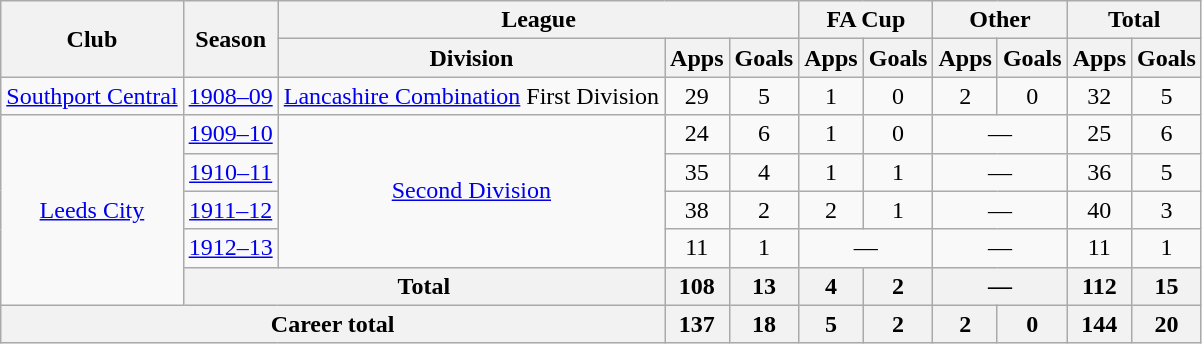<table class="wikitable" style="text-align: center;">
<tr>
<th rowspan="2">Club</th>
<th rowspan="2">Season</th>
<th colspan="3">League</th>
<th colspan="2">FA Cup</th>
<th colspan="2">Other</th>
<th colspan="2">Total</th>
</tr>
<tr>
<th>Division</th>
<th>Apps</th>
<th>Goals</th>
<th>Apps</th>
<th>Goals</th>
<th>Apps</th>
<th>Goals</th>
<th>Apps</th>
<th>Goals</th>
</tr>
<tr>
<td><a href='#'>Southport Central</a></td>
<td><a href='#'>1908–09</a></td>
<td><a href='#'>Lancashire Combination</a> First Division</td>
<td>29</td>
<td>5</td>
<td>1</td>
<td>0</td>
<td>2</td>
<td>0</td>
<td>32</td>
<td>5</td>
</tr>
<tr>
<td rowspan="5"><a href='#'>Leeds City</a></td>
<td><a href='#'>1909–10</a></td>
<td rowspan="4"><a href='#'>Second Division</a></td>
<td>24</td>
<td>6</td>
<td>1</td>
<td>0</td>
<td colspan="2">—</td>
<td>25</td>
<td>6</td>
</tr>
<tr>
<td><a href='#'>1910–11</a></td>
<td>35</td>
<td>4</td>
<td>1</td>
<td>1</td>
<td colspan="2">—</td>
<td>36</td>
<td>5</td>
</tr>
<tr>
<td><a href='#'>1911–12</a></td>
<td>38</td>
<td>2</td>
<td>2</td>
<td>1</td>
<td colspan="2">—</td>
<td>40</td>
<td>3</td>
</tr>
<tr>
<td><a href='#'>1912–13</a></td>
<td>11</td>
<td>1</td>
<td colspan="2">—</td>
<td colspan="2">—</td>
<td>11</td>
<td>1</td>
</tr>
<tr>
<th colspan="2">Total</th>
<th>108</th>
<th>13</th>
<th>4</th>
<th>2</th>
<th colspan="2">—</th>
<th>112</th>
<th>15</th>
</tr>
<tr>
<th colspan="3">Career total</th>
<th>137</th>
<th>18</th>
<th>5</th>
<th>2</th>
<th>2</th>
<th>0</th>
<th>144</th>
<th>20</th>
</tr>
</table>
